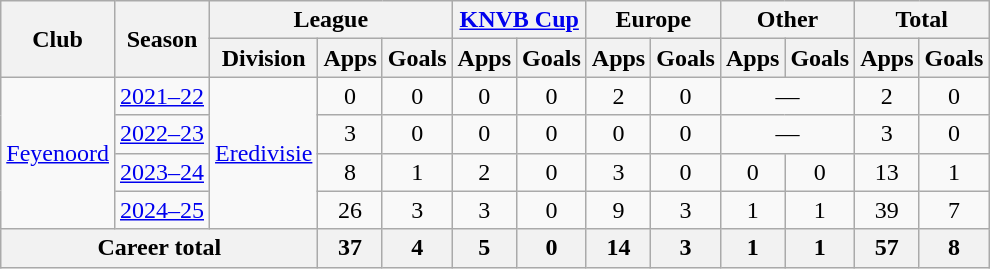<table class="wikitable" style="text-align:center">
<tr>
<th rowspan="2">Club</th>
<th rowspan="2">Season</th>
<th colspan="3">League</th>
<th colspan="2"><a href='#'>KNVB Cup</a></th>
<th colspan="2">Europe</th>
<th colspan="2">Other</th>
<th colspan="2">Total</th>
</tr>
<tr>
<th>Division</th>
<th>Apps</th>
<th>Goals</th>
<th>Apps</th>
<th>Goals</th>
<th>Apps</th>
<th>Goals</th>
<th>Apps</th>
<th>Goals</th>
<th>Apps</th>
<th>Goals</th>
</tr>
<tr>
<td rowspan="4"><a href='#'>Feyenoord</a></td>
<td><a href='#'>2021–22</a></td>
<td rowspan="4"><a href='#'>Eredivisie</a></td>
<td>0</td>
<td>0</td>
<td>0</td>
<td>0</td>
<td>2</td>
<td>0</td>
<td colspan="2">—</td>
<td>2</td>
<td>0</td>
</tr>
<tr>
<td><a href='#'>2022–23</a></td>
<td>3</td>
<td>0</td>
<td>0</td>
<td>0</td>
<td>0</td>
<td>0</td>
<td colspan="2">—</td>
<td>3</td>
<td>0</td>
</tr>
<tr>
<td><a href='#'>2023–24</a></td>
<td>8</td>
<td>1</td>
<td>2</td>
<td>0</td>
<td>3</td>
<td>0</td>
<td>0</td>
<td>0</td>
<td>13</td>
<td>1</td>
</tr>
<tr>
<td><a href='#'>2024–25</a></td>
<td>26</td>
<td>3</td>
<td>3</td>
<td>0</td>
<td>9</td>
<td>3</td>
<td>1</td>
<td>1</td>
<td>39</td>
<td>7</td>
</tr>
<tr>
<th colspan="3">Career total</th>
<th>37</th>
<th>4</th>
<th>5</th>
<th>0</th>
<th>14</th>
<th>3</th>
<th>1</th>
<th>1</th>
<th>57</th>
<th>8</th>
</tr>
</table>
